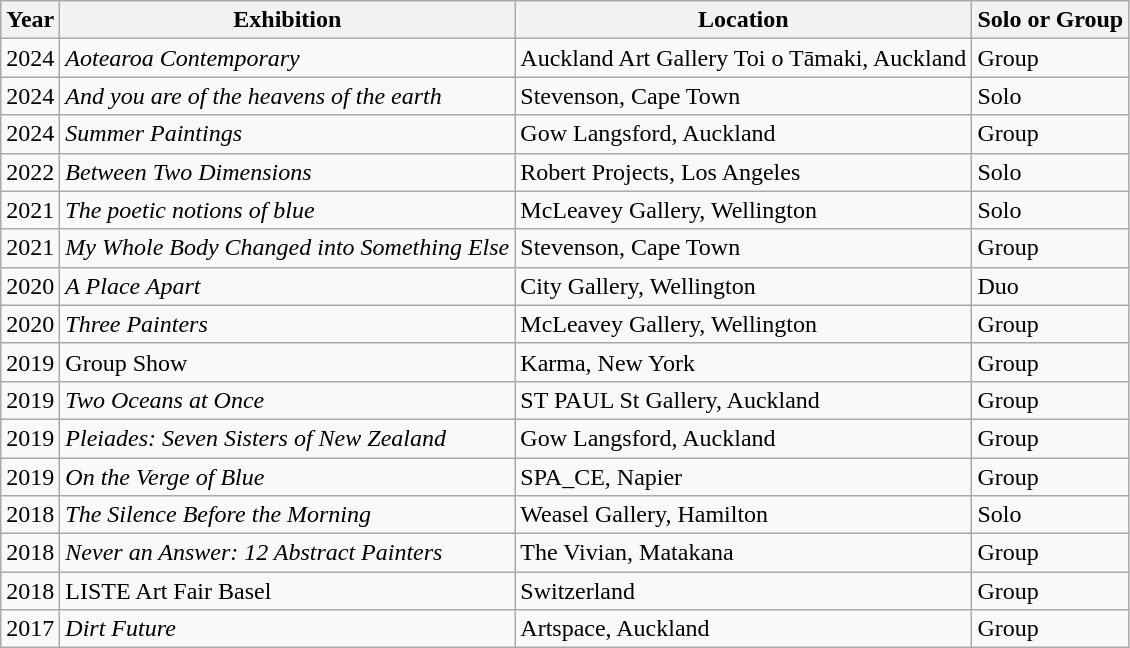<table class="wikitable">
<tr>
<th>Year</th>
<th>Exhibition</th>
<th>Location</th>
<th>Solo or Group</th>
</tr>
<tr>
<td>2024</td>
<td><em>Aotearoa Contemporary</em></td>
<td>Auckland Art Gallery Toi o Tāmaki, Auckland</td>
<td>Group</td>
</tr>
<tr>
<td>2024</td>
<td><em>And you are of the heavens of the earth</em></td>
<td>Stevenson, Cape Town</td>
<td>Solo</td>
</tr>
<tr>
<td>2024</td>
<td><em>Summer Paintings</em></td>
<td>Gow Langsford, Auckland</td>
<td>Group</td>
</tr>
<tr>
<td>2022</td>
<td><em>Between Two Dimensions</em></td>
<td>Robert Projects, Los Angeles</td>
<td>Solo</td>
</tr>
<tr>
<td>2021</td>
<td><em>The poetic notions of blue</em></td>
<td>McLeavey Gallery, Wellington</td>
<td>Solo</td>
</tr>
<tr>
<td>2021</td>
<td><em>My Whole Body Changed into Something Else</em></td>
<td>Stevenson, Cape Town</td>
<td>Group</td>
</tr>
<tr>
<td>2020</td>
<td><em>A Place Apart</em></td>
<td>City Gallery, Wellington</td>
<td>Duo</td>
</tr>
<tr>
<td>2020</td>
<td><em>Three Painters</em></td>
<td>McLeavey Gallery, Wellington</td>
<td>Group</td>
</tr>
<tr>
<td>2019</td>
<td>Group Show</td>
<td>Karma, New York</td>
<td>Group</td>
</tr>
<tr>
<td>2019</td>
<td><em>Two Oceans at Once</em></td>
<td>ST PAUL St Gallery, Auckland</td>
<td>Group</td>
</tr>
<tr>
<td>2019</td>
<td><em>Pleiades: Seven Sisters of New Zealand</em></td>
<td>Gow Langsford, Auckland</td>
<td>Group</td>
</tr>
<tr>
<td>2019</td>
<td><em>On the Verge of Blue</em></td>
<td>SPA_CE, Napier</td>
<td>Group</td>
</tr>
<tr>
<td>2018</td>
<td><em>The Silence Before the Morning</em></td>
<td>Weasel Gallery, Hamilton</td>
<td>Solo</td>
</tr>
<tr>
<td>2018</td>
<td><em>Never an Answer: 12 Abstract Painters</em></td>
<td>The Vivian, Matakana</td>
<td>Group</td>
</tr>
<tr>
<td>2018</td>
<td>LISTE Art Fair Basel</td>
<td>Switzerland</td>
<td>Group</td>
</tr>
<tr>
<td>2017</td>
<td><em>Dirt Future</em></td>
<td>Artspace, Auckland</td>
<td>Group</td>
</tr>
</table>
